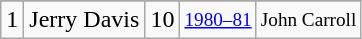<table class="wikitable">
<tr>
</tr>
<tr>
<td>1</td>
<td>Jerry Davis</td>
<td>10</td>
<td style="font-size:80%;"><a href='#'>1980–81</a></td>
<td style="font-size:80%;">John Carroll</td>
</tr>
</table>
